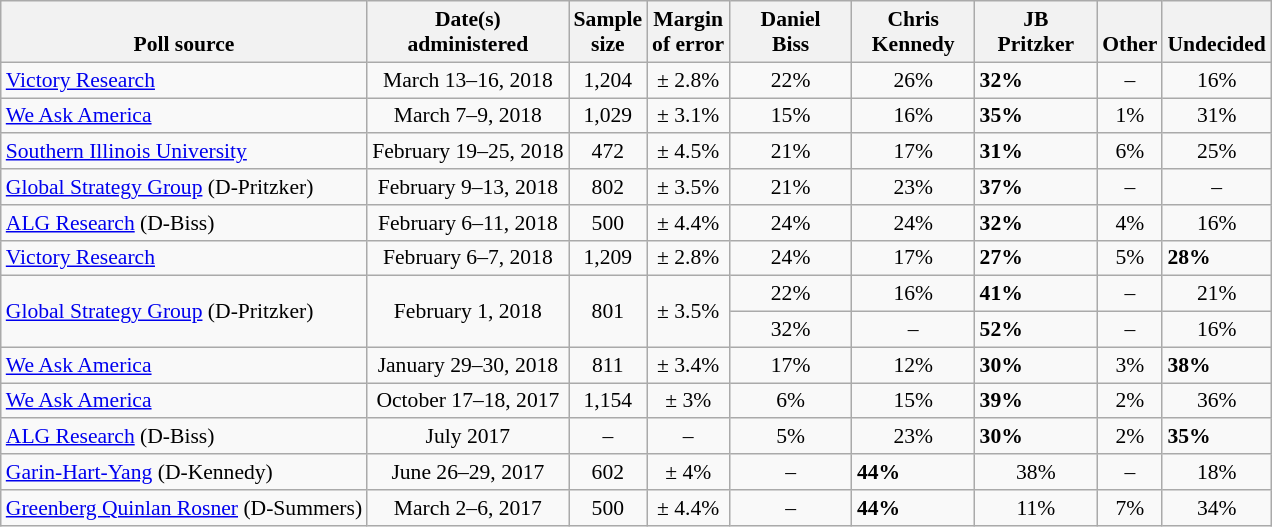<table class="wikitable" style="font-size:90%">
<tr valign=bottom>
<th>Poll source</th>
<th>Date(s)<br>administered</th>
<th>Sample<br>size</th>
<th>Margin<br>of error</th>
<th style="width:75px;">Daniel<br>Biss</th>
<th style="width:75px;">Chris<br>Kennedy</th>
<th style="width:75px;">JB<br>Pritzker</th>
<th>Other</th>
<th>Undecided</th>
</tr>
<tr>
<td><a href='#'>Victory Research</a></td>
<td align=center>March 13–16, 2018</td>
<td align=center>1,204</td>
<td align=center>± 2.8%</td>
<td align=center>22%</td>
<td align=center>26%</td>
<td><strong>32%</strong></td>
<td align=center>–</td>
<td align=center>16%</td>
</tr>
<tr>
<td><a href='#'>We Ask America</a></td>
<td align=center>March 7–9, 2018</td>
<td align=center>1,029</td>
<td align=center>± 3.1%</td>
<td align=center>15%</td>
<td align=center>16%</td>
<td><strong>35%</strong></td>
<td align=center>1%</td>
<td align=center>31%</td>
</tr>
<tr>
<td><a href='#'>Southern Illinois University</a></td>
<td align=center>February 19–25, 2018</td>
<td align=center>472</td>
<td align=center>± 4.5%</td>
<td align=center>21%</td>
<td align=center>17%</td>
<td><strong>31%</strong></td>
<td align=center>6%</td>
<td align=center>25%</td>
</tr>
<tr>
<td><a href='#'>Global Strategy Group</a> (D-Pritzker)</td>
<td align=center>February 9–13, 2018</td>
<td align=center>802</td>
<td align=center>± 3.5%</td>
<td align=center>21%</td>
<td align=center>23%</td>
<td><strong>37%</strong></td>
<td align=center>–</td>
<td align=center>–</td>
</tr>
<tr>
<td><a href='#'>ALG Research</a> (D-Biss)</td>
<td align=center>February 6–11, 2018</td>
<td align=center>500</td>
<td align=center>± 4.4%</td>
<td align=center>24%</td>
<td align=center>24%</td>
<td><strong>32%</strong></td>
<td align=center>4%</td>
<td align=center>16%</td>
</tr>
<tr>
<td><a href='#'>Victory Research</a></td>
<td align=center>February 6–7, 2018</td>
<td align=center>1,209</td>
<td align=center>± 2.8%</td>
<td align=center>24%</td>
<td align=center>17%</td>
<td><strong>27%</strong></td>
<td align=center>5%</td>
<td><strong>28%</strong></td>
</tr>
<tr>
<td rowspan=2><a href='#'>Global Strategy Group</a> (D-Pritzker)</td>
<td rowspan=2 align=center>February 1, 2018</td>
<td rowspan=2 align=center>801</td>
<td rowspan=2 align=center>± 3.5%</td>
<td align=center>22%</td>
<td align=center>16%</td>
<td><strong>41%</strong></td>
<td align=center>–</td>
<td align=center>21%</td>
</tr>
<tr>
<td align=center>32%</td>
<td align=center>–</td>
<td><strong>52%</strong></td>
<td align=center>–</td>
<td align=center>16%</td>
</tr>
<tr>
<td><a href='#'>We Ask America</a></td>
<td align=center>January 29–30, 2018</td>
<td align=center>811</td>
<td align=center>± 3.4%</td>
<td align=center>17%</td>
<td align=center>12%</td>
<td><strong>30%</strong></td>
<td align=center>3%</td>
<td><strong>38%</strong></td>
</tr>
<tr>
<td><a href='#'>We Ask America</a></td>
<td align=center>October 17–18, 2017</td>
<td align=center>1,154</td>
<td align=center>± 3%</td>
<td align=center>6%</td>
<td align=center>15%</td>
<td><strong>39%</strong></td>
<td align=center>2%</td>
<td align=center>36%</td>
</tr>
<tr>
<td><a href='#'>ALG Research</a> (D-Biss)</td>
<td align=center>July 2017</td>
<td align=center>–</td>
<td align=center>–</td>
<td align=center>5%</td>
<td align=center>23%</td>
<td><strong>30%</strong></td>
<td align=center>2%</td>
<td><strong>35%</strong></td>
</tr>
<tr>
<td><a href='#'>Garin-Hart-Yang</a> (D-Kennedy)</td>
<td align=center>June 26–29, 2017</td>
<td align=center>602</td>
<td align=center>± 4%</td>
<td align=center>–</td>
<td><strong>44%</strong></td>
<td align=center>38%</td>
<td align=center>–</td>
<td align=center>18%</td>
</tr>
<tr>
<td><a href='#'>Greenberg Quinlan Rosner</a> (D-Summers)</td>
<td align=center>March 2–6, 2017</td>
<td align=center>500</td>
<td align=center>± 4.4%</td>
<td align=center>–</td>
<td><strong>44%</strong></td>
<td align=center>11%</td>
<td align=center>7%</td>
<td align=center>34%</td>
</tr>
</table>
